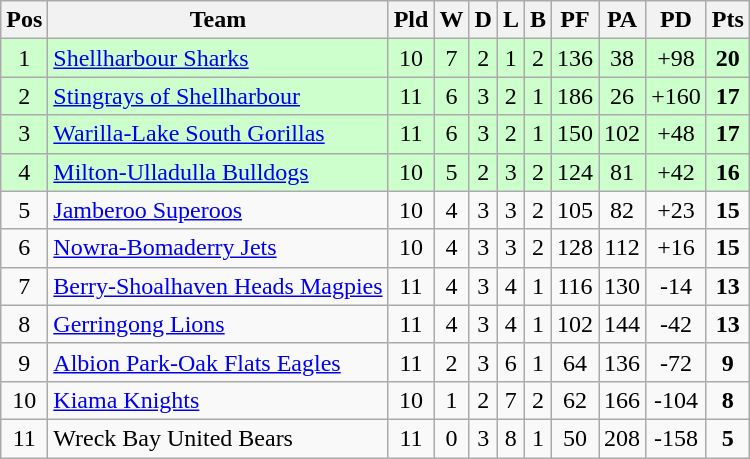<table class="wikitable">
<tr>
<th>Pos</th>
<th>Team</th>
<th>Pld</th>
<th>W</th>
<th>D</th>
<th>L</th>
<th>B</th>
<th>PF</th>
<th>PA</th>
<th>PD</th>
<th>Pts</th>
</tr>
<tr bgcolor="#CCFFCC">
<td style="text-align:center;">1</td>
<td> <a href='#'>Shellharbour Sharks</a></td>
<td style="text-align:center;">10</td>
<td style="text-align:center;">7</td>
<td style="text-align:center;">2</td>
<td style="text-align:center;">1</td>
<td style="text-align:center;">2</td>
<td style="text-align:center;">136</td>
<td style="text-align:center;">38</td>
<td style="text-align:center;">+98</td>
<td style="text-align:center;"><strong>20</strong></td>
</tr>
<tr bgcolor="#CCFFCC">
<td style="text-align:center;">2</td>
<td> <a href='#'>Stingrays of Shellharbour</a></td>
<td style="text-align:center;">11</td>
<td style="text-align:center;">6</td>
<td style="text-align:center;">3</td>
<td style="text-align:center;">2</td>
<td style="text-align:center;">1</td>
<td style="text-align:center;">186</td>
<td style="text-align:center;">26</td>
<td style="text-align:center;">+160</td>
<td style="text-align:center;"><strong>17</strong></td>
</tr>
<tr bgcolor="#CCFFCC">
<td style="text-align:center;">3</td>
<td> <a href='#'>Warilla-Lake South Gorillas</a></td>
<td style="text-align:center;">11</td>
<td style="text-align:center;">6</td>
<td style="text-align:center;">3</td>
<td style="text-align:center;">2</td>
<td style="text-align:center;">1</td>
<td style="text-align:center;">150</td>
<td style="text-align:center;">102</td>
<td style="text-align:center;">+48</td>
<td style="text-align:center;"><strong>17</strong></td>
</tr>
<tr bgcolor="#CCFFCC">
<td style="text-align:center;">4</td>
<td> <a href='#'>Milton-Ulladulla Bulldogs</a></td>
<td style="text-align:center;">10</td>
<td style="text-align:center;">5</td>
<td style="text-align:center;">2</td>
<td style="text-align:center;">3</td>
<td style="text-align:center;">2</td>
<td style="text-align:center;">124</td>
<td style="text-align:center;">81</td>
<td style="text-align:center;">+42</td>
<td style="text-align:center;"><strong>16</strong></td>
</tr>
<tr>
<td style="text-align:center;">5</td>
<td> <a href='#'>Jamberoo Superoos</a></td>
<td style="text-align:center;">10</td>
<td style="text-align:center;">4</td>
<td style="text-align:center;">3</td>
<td style="text-align:center;">3</td>
<td style="text-align:center;">2</td>
<td style="text-align:center;">105</td>
<td style="text-align:center;">82</td>
<td style="text-align:center;">+23</td>
<td style="text-align:center;"><strong>15</strong></td>
</tr>
<tr>
<td style="text-align:center;">6</td>
<td> <a href='#'>Nowra-Bomaderry Jets</a></td>
<td style="text-align:center;">10</td>
<td style="text-align:center;">4</td>
<td style="text-align:center;">3</td>
<td style="text-align:center;">3</td>
<td style="text-align:center;">2</td>
<td style="text-align:center;">128</td>
<td style="text-align:center;">112</td>
<td style="text-align:center;">+16</td>
<td style="text-align:center;"><strong>15</strong></td>
</tr>
<tr>
<td style="text-align:center;">7</td>
<td> <a href='#'>Berry-Shoalhaven Heads Magpies</a></td>
<td style="text-align:center;">11</td>
<td style="text-align:center;">4</td>
<td style="text-align:center;">3</td>
<td style="text-align:center;">4</td>
<td style="text-align:center;">1</td>
<td style="text-align:center;">116</td>
<td style="text-align:center;">130</td>
<td style="text-align:center;">-14</td>
<td style="text-align:center;"><strong>13</strong></td>
</tr>
<tr>
<td style="text-align:center;">8</td>
<td> <a href='#'>Gerringong Lions</a></td>
<td style="text-align:center;">11</td>
<td style="text-align:center;">4</td>
<td style="text-align:center;">3</td>
<td style="text-align:center;">4</td>
<td style="text-align:center;">1</td>
<td style="text-align:center;">102</td>
<td style="text-align:center;">144</td>
<td style="text-align:center;">-42</td>
<td style="text-align:center;"><strong>13</strong></td>
</tr>
<tr>
<td style="text-align:center;">9</td>
<td> <a href='#'>Albion Park-Oak Flats Eagles</a></td>
<td style="text-align:center;">11</td>
<td style="text-align:center;">2</td>
<td style="text-align:center;">3</td>
<td style="text-align:center;">6</td>
<td style="text-align:center;">1</td>
<td style="text-align:center;">64</td>
<td style="text-align:center;">136</td>
<td style="text-align:center;">-72</td>
<td style="text-align:center;"><strong>9</strong></td>
</tr>
<tr>
<td style="text-align:center;">10</td>
<td> <a href='#'>Kiama Knights</a></td>
<td style="text-align:center;">10</td>
<td style="text-align:center;">1</td>
<td style="text-align:center;">2</td>
<td style="text-align:center;">7</td>
<td style="text-align:center;">2</td>
<td style="text-align:center;">62</td>
<td style="text-align:center;">166</td>
<td style="text-align:center;">-104</td>
<td style="text-align:center;"><strong>8</strong></td>
</tr>
<tr>
<td style="text-align:center;">11</td>
<td> Wreck Bay United Bears</td>
<td style="text-align:center;">11</td>
<td style="text-align:center;">0</td>
<td style="text-align:center;">3</td>
<td style="text-align:center;">8</td>
<td style="text-align:center;">1</td>
<td style="text-align:center;">50</td>
<td style="text-align:center;">208</td>
<td style="text-align:center;">-158</td>
<td style="text-align:center;"><strong>5</strong></td>
</tr>
</table>
